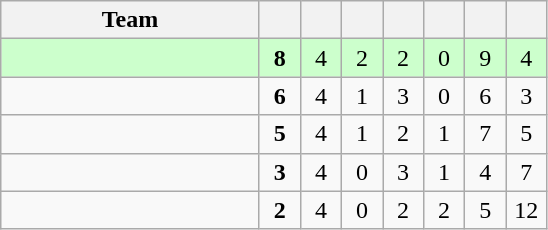<table class="wikitable" style="text-align: center;">
<tr>
<th width=165>Team</th>
<th width=20></th>
<th width=20></th>
<th width=20></th>
<th width=20></th>
<th width=20></th>
<th width=20></th>
<th width=20></th>
</tr>
<tr bgcolor=ccffcc>
<td align=left></td>
<td><strong>8</strong></td>
<td>4</td>
<td>2</td>
<td>2</td>
<td>0</td>
<td>9</td>
<td>4</td>
</tr>
<tr>
<td align=left></td>
<td><strong>6</strong></td>
<td>4</td>
<td>1</td>
<td>3</td>
<td>0</td>
<td>6</td>
<td>3</td>
</tr>
<tr>
<td align=left></td>
<td><strong>5</strong></td>
<td>4</td>
<td>1</td>
<td>2</td>
<td>1</td>
<td>7</td>
<td>5</td>
</tr>
<tr>
<td align=left></td>
<td><strong>3</strong></td>
<td>4</td>
<td>0</td>
<td>3</td>
<td>1</td>
<td>4</td>
<td>7</td>
</tr>
<tr>
<td align=left></td>
<td><strong>2</strong></td>
<td>4</td>
<td>0</td>
<td>2</td>
<td>2</td>
<td>5</td>
<td>12</td>
</tr>
</table>
